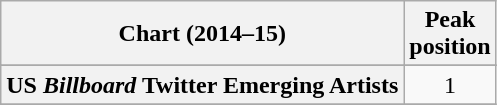<table class="wikitable sortable plainrowheaders" style="text-align:center;">
<tr>
<th scope="col">Chart (2014–15)</th>
<th scope="col">Peak<br>position</th>
</tr>
<tr>
</tr>
<tr>
</tr>
<tr>
<th scope="row">US <em>Billboard</em> Twitter Emerging Artists</th>
<td>1</td>
</tr>
<tr>
</tr>
</table>
